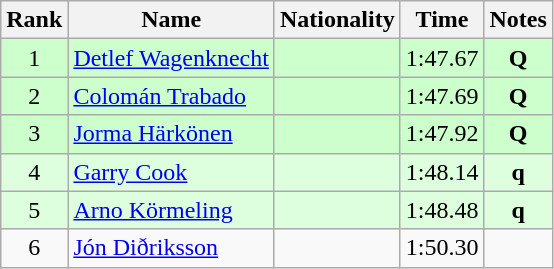<table class="wikitable sortable" style="text-align:center">
<tr>
<th>Rank</th>
<th>Name</th>
<th>Nationality</th>
<th>Time</th>
<th>Notes</th>
</tr>
<tr bgcolor=ccffcc>
<td>1</td>
<td align=left><a href='#'>Detlef Wagenknecht</a></td>
<td align=left></td>
<td>1:47.67</td>
<td><strong>Q</strong></td>
</tr>
<tr bgcolor=ccffcc>
<td>2</td>
<td align=left><a href='#'>Colomán Trabado</a></td>
<td align=left></td>
<td>1:47.69</td>
<td><strong>Q</strong></td>
</tr>
<tr bgcolor=ccffcc>
<td>3</td>
<td align=left><a href='#'>Jorma Härkönen</a></td>
<td align=left></td>
<td>1:47.92</td>
<td><strong>Q</strong></td>
</tr>
<tr bgcolor=ddffdd>
<td>4</td>
<td align=left><a href='#'>Garry Cook</a></td>
<td align=left></td>
<td>1:48.14</td>
<td><strong>q</strong></td>
</tr>
<tr bgcolor=ddffdd>
<td>5</td>
<td align=left><a href='#'>Arno Körmeling</a></td>
<td align=left></td>
<td>1:48.48</td>
<td><strong>q</strong></td>
</tr>
<tr>
<td>6</td>
<td align=left><a href='#'>Jón Diðriksson</a></td>
<td align=left></td>
<td>1:50.30</td>
<td></td>
</tr>
</table>
